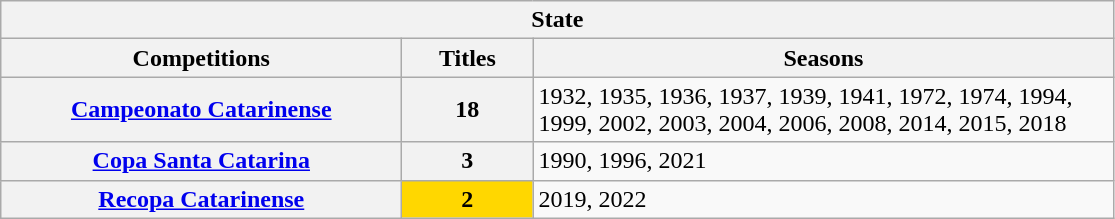<table class="wikitable">
<tr>
<th colspan="3">State</th>
</tr>
<tr>
<th style="width:260px">Competitions</th>
<th style="width:80px">Titles</th>
<th style="width:380px">Seasons</th>
</tr>
<tr>
<th><a href='#'>Campeonato Catarinense</a></th>
<th style="text-align:center"><strong>18</strong></th>
<td>1932, 1935, 1936, 1937, 1939, 1941, 1972, 1974, 1994, 1999, 2002, 2003, 2004, 2006, 2008, 2014, 2015, 2018</td>
</tr>
<tr>
<th><a href='#'>Copa Santa Catarina</a></th>
<th>3</th>
<td>1990, 1996, 2021</td>
</tr>
<tr>
<th><a href='#'>Recopa Catarinense</a></th>
<td bgcolor="gold" style="text-align:center"><strong>2</strong></td>
<td>2019, 2022</td>
</tr>
</table>
